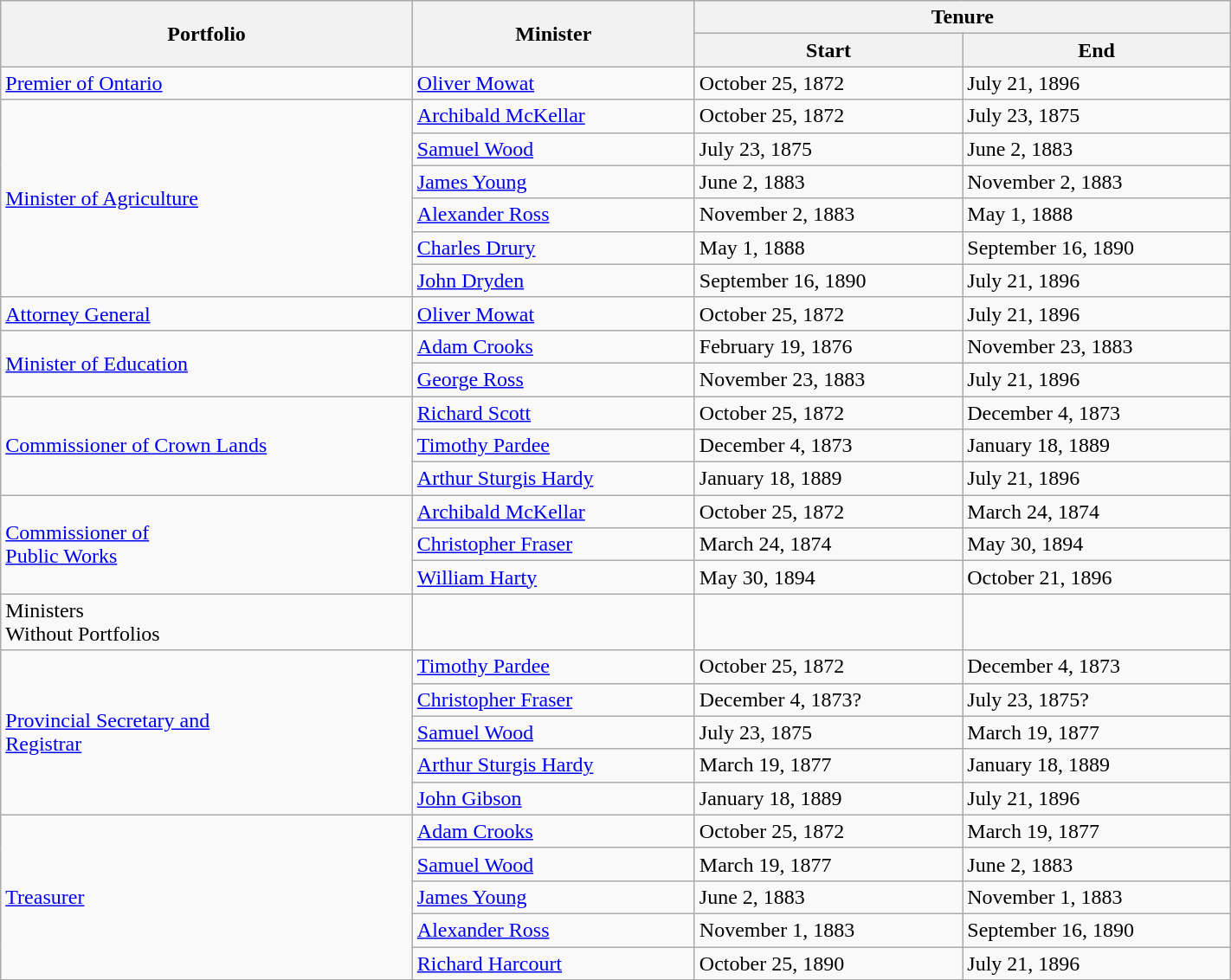<table class="wikitable" style="width: 75%">
<tr>
<th rowspan="2">Portfolio</th>
<th rowspan="2">Minister</th>
<th colspan="2">Tenure</th>
</tr>
<tr>
<th>Start</th>
<th>End</th>
</tr>
<tr>
<td><a href='#'>Premier of Ontario</a></td>
<td><a href='#'>Oliver Mowat</a></td>
<td>October 25, 1872</td>
<td>July 21, 1896</td>
</tr>
<tr>
<td rowspan="6"><a href='#'>Minister of Agriculture</a></td>
<td><a href='#'>Archibald McKellar</a></td>
<td>October 25, 1872</td>
<td>July 23, 1875</td>
</tr>
<tr>
<td><a href='#'>Samuel Wood</a></td>
<td>July 23, 1875</td>
<td>June 2, 1883</td>
</tr>
<tr>
<td><a href='#'>James Young</a></td>
<td>June 2, 1883</td>
<td>November 2, 1883</td>
</tr>
<tr>
<td><a href='#'>Alexander Ross</a></td>
<td>November 2, 1883</td>
<td>May 1, 1888</td>
</tr>
<tr>
<td><a href='#'>Charles Drury</a></td>
<td>May 1, 1888</td>
<td>September 16, 1890</td>
</tr>
<tr>
<td><a href='#'>John Dryden</a></td>
<td>September 16, 1890</td>
<td>July 21, 1896</td>
</tr>
<tr>
<td><a href='#'>Attorney General</a></td>
<td><a href='#'>Oliver Mowat</a></td>
<td>October 25, 1872</td>
<td>July 21, 1896</td>
</tr>
<tr>
<td rowspan="2"><a href='#'>Minister of Education</a></td>
<td><a href='#'>Adam Crooks</a></td>
<td>February 19, 1876</td>
<td>November 23, 1883</td>
</tr>
<tr>
<td><a href='#'>George Ross</a></td>
<td>November 23, 1883</td>
<td>July 21, 1896</td>
</tr>
<tr>
<td rowspan="3"><a href='#'>Commissioner of Crown Lands</a></td>
<td><a href='#'>Richard Scott</a></td>
<td>October 25, 1872</td>
<td>December 4, 1873</td>
</tr>
<tr>
<td><a href='#'>Timothy Pardee</a></td>
<td>December 4, 1873</td>
<td>January 18, 1889</td>
</tr>
<tr>
<td><a href='#'>Arthur Sturgis Hardy</a></td>
<td>January 18, 1889</td>
<td>July 21, 1896</td>
</tr>
<tr>
<td rowspan="3"><a href='#'>Commissioner of <br> Public Works</a></td>
<td><a href='#'>Archibald McKellar</a></td>
<td>October 25, 1872</td>
<td>March 24, 1874</td>
</tr>
<tr>
<td><a href='#'>Christopher Fraser</a></td>
<td>March 24, 1874</td>
<td>May 30, 1894</td>
</tr>
<tr>
<td><a href='#'>William Harty</a></td>
<td>May 30, 1894</td>
<td>October 21, 1896</td>
</tr>
<tr>
<td rowspan="1">Ministers <br> Without Portfolios</td>
<td></td>
<td></td>
<td></td>
</tr>
<tr>
<td rowspan="5"><a href='#'>Provincial Secretary and <br> Registrar</a></td>
<td><a href='#'>Timothy Pardee</a></td>
<td>October 25, 1872</td>
<td>December 4, 1873</td>
</tr>
<tr>
<td><a href='#'>Christopher Fraser</a></td>
<td>December 4, 1873?</td>
<td>July 23, 1875?</td>
</tr>
<tr>
<td><a href='#'>Samuel Wood</a></td>
<td>July 23, 1875</td>
<td>March 19, 1877</td>
</tr>
<tr>
<td><a href='#'>Arthur Sturgis Hardy</a></td>
<td>March 19, 1877</td>
<td>January 18, 1889</td>
</tr>
<tr>
<td><a href='#'>John Gibson</a></td>
<td>January 18, 1889</td>
<td>July 21, 1896</td>
</tr>
<tr>
<td rowspan="5"><a href='#'>Treasurer</a></td>
<td><a href='#'>Adam Crooks</a></td>
<td>October 25, 1872</td>
<td>March 19, 1877</td>
</tr>
<tr>
<td><a href='#'>Samuel Wood</a></td>
<td>March 19, 1877</td>
<td>June 2, 1883</td>
</tr>
<tr>
<td><a href='#'>James Young</a></td>
<td>June 2, 1883</td>
<td>November 1, 1883</td>
</tr>
<tr>
<td><a href='#'>Alexander Ross</a></td>
<td>November 1, 1883</td>
<td>September 16, 1890</td>
</tr>
<tr>
<td><a href='#'>Richard Harcourt</a></td>
<td>October 25, 1890</td>
<td>July 21, 1896</td>
</tr>
<tr>
</tr>
</table>
